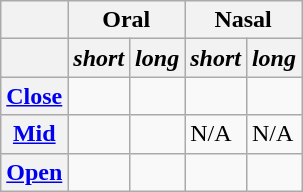<table class="wikitable">
<tr>
<th></th>
<th colspan="2">Oral</th>
<th colspan="2">Nasal</th>
</tr>
<tr>
<th></th>
<th><em>short</em></th>
<th><em>long</em></th>
<th><em>short</em></th>
<th><em>long</em></th>
</tr>
<tr>
<th><a href='#'>Close</a></th>
<td>  </td>
<td>  </td>
<td>  </td>
<td>  </td>
</tr>
<tr>
<th><a href='#'>Mid</a></th>
<td>  </td>
<td>  </td>
<td>N/A</td>
<td>N/A</td>
</tr>
<tr>
<th><a href='#'>Open</a></th>
<td>  </td>
<td>  </td>
<td>  </td>
<td>  </td>
</tr>
</table>
